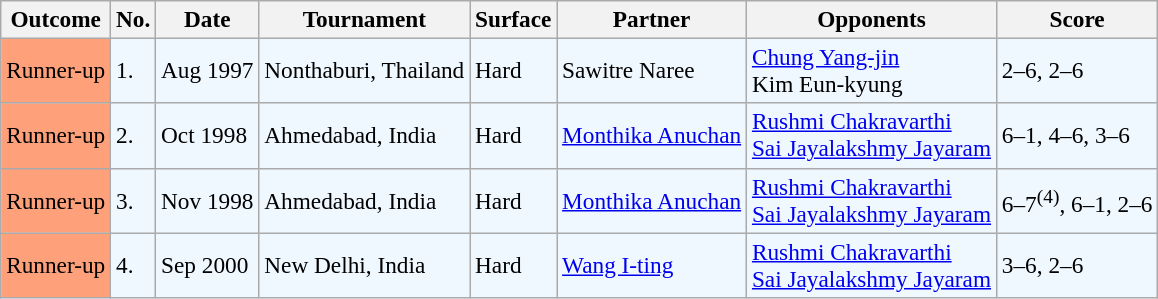<table class="sortable wikitable" style=font-size:97%>
<tr>
<th>Outcome</th>
<th>No.</th>
<th>Date</th>
<th>Tournament</th>
<th>Surface</th>
<th>Partner</th>
<th>Opponents</th>
<th>Score</th>
</tr>
<tr style="background:#f0f8ff;">
<td bgcolor=FEA07A>Runner-up</td>
<td>1.</td>
<td>Aug 1997</td>
<td>Nonthaburi, Thailand</td>
<td>Hard</td>
<td> Sawitre Naree</td>
<td> <a href='#'>Chung Yang-jin</a> <br>  Kim Eun-kyung</td>
<td>2–6, 2–6</td>
</tr>
<tr style="background:#f0f8ff;">
<td bgcolor=FEA07A>Runner-up</td>
<td>2.</td>
<td>Oct 1998</td>
<td>Ahmedabad, India</td>
<td>Hard</td>
<td> <a href='#'>Monthika Anuchan</a></td>
<td> <a href='#'>Rushmi Chakravarthi</a> <br>  <a href='#'>Sai Jayalakshmy Jayaram</a></td>
<td>6–1, 4–6, 3–6</td>
</tr>
<tr bgcolor=f0f8ff>
<td bgcolor=FEA07A>Runner-up</td>
<td>3.</td>
<td>Nov 1998</td>
<td>Ahmedabad, India</td>
<td>Hard</td>
<td> <a href='#'>Monthika Anuchan</a></td>
<td> <a href='#'>Rushmi Chakravarthi</a> <br>  <a href='#'>Sai Jayalakshmy Jayaram</a></td>
<td>6–7<sup>(4)</sup>, 6–1, 2–6</td>
</tr>
<tr bgcolor=f0f8ff>
<td bgcolor=FEA07A>Runner-up</td>
<td>4.</td>
<td>Sep 2000</td>
<td>New Delhi, India</td>
<td>Hard</td>
<td> <a href='#'>Wang I-ting</a></td>
<td> <a href='#'>Rushmi Chakravarthi</a> <br>  <a href='#'>Sai Jayalakshmy Jayaram</a></td>
<td>3–6, 2–6</td>
</tr>
</table>
